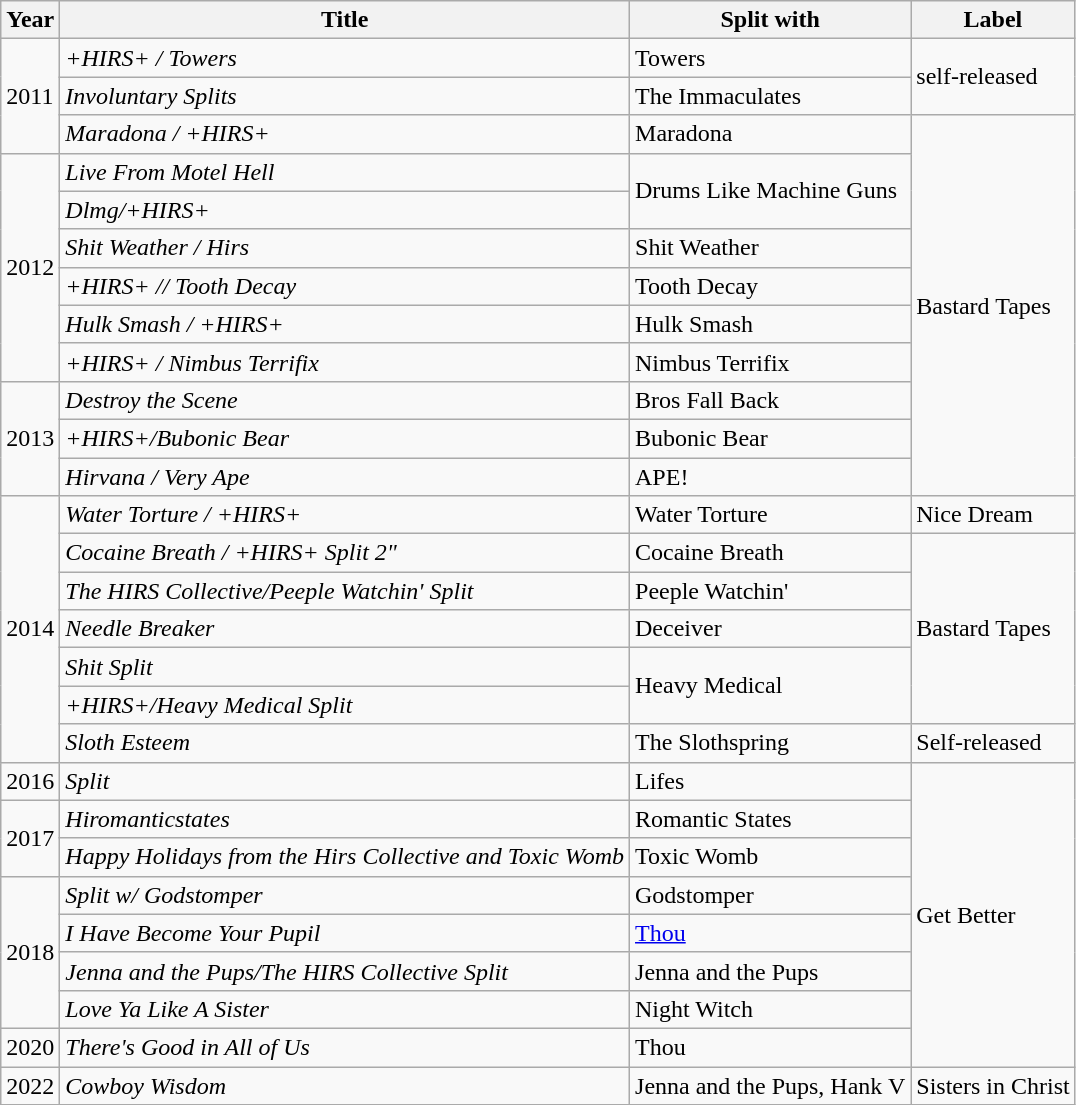<table class="wikitable">
<tr>
<th>Year</th>
<th>Title</th>
<th>Split with</th>
<th>Label</th>
</tr>
<tr>
<td rowspan="3">2011</td>
<td><em>+HIRS+ / Towers</em></td>
<td>Towers</td>
<td rowspan="2">self-released</td>
</tr>
<tr>
<td><em>Involuntary Splits</em></td>
<td>The Immaculates</td>
</tr>
<tr>
<td><em>Maradona / +HIRS+</em></td>
<td>Maradona</td>
<td rowspan="10">Bastard Tapes</td>
</tr>
<tr>
<td rowspan="6">2012</td>
<td><em>Live From Motel Hell</em></td>
<td rowspan="2">Drums Like Machine Guns</td>
</tr>
<tr>
<td><em>Dlmg/+HIRS+</em></td>
</tr>
<tr>
<td><em>Shit Weather / Hirs</em></td>
<td>Shit Weather</td>
</tr>
<tr>
<td><em>+HIRS+ // Tooth Decay</em></td>
<td>Tooth Decay</td>
</tr>
<tr>
<td><em>Hulk Smash / +HIRS+</em></td>
<td>Hulk Smash</td>
</tr>
<tr>
<td><em>+HIRS+ / Nimbus Terrifix</em></td>
<td>Nimbus Terrifix</td>
</tr>
<tr>
<td rowspan="3">2013</td>
<td><em>Destroy the Scene</em></td>
<td>Bros Fall Back</td>
</tr>
<tr>
<td><em>+HIRS+/Bubonic Bear</em></td>
<td>Bubonic Bear</td>
</tr>
<tr>
<td><em>Hirvana / Very Ape</em></td>
<td>APE!</td>
</tr>
<tr>
<td rowspan="7">2014</td>
<td><em>Water Torture / +HIRS+</em></td>
<td>Water Torture</td>
<td>Nice Dream</td>
</tr>
<tr>
<td><em>Cocaine Breath / +HIRS+ Split 2"</em></td>
<td>Cocaine Breath</td>
<td rowspan="5">Bastard Tapes</td>
</tr>
<tr>
<td><em>The HIRS Collective/Peeple Watchin' Split</em></td>
<td>Peeple Watchin'</td>
</tr>
<tr>
<td><em>Needle Breaker</em></td>
<td>Deceiver</td>
</tr>
<tr>
<td><em>Shit Split</em></td>
<td rowspan="2">Heavy Medical</td>
</tr>
<tr>
<td><em>+HIRS+/Heavy Medical Split</em></td>
</tr>
<tr>
<td><em>Sloth Esteem</em></td>
<td>The Slothspring</td>
<td>Self-released</td>
</tr>
<tr>
<td>2016</td>
<td><em>Split</em></td>
<td>Lifes</td>
<td rowspan="8">Get Better</td>
</tr>
<tr>
<td rowspan="2">2017</td>
<td><em>Hiromanticstates</em></td>
<td>Romantic States</td>
</tr>
<tr>
<td><em>Happy Holidays from the Hirs Collective and Toxic Womb</em></td>
<td>Toxic Womb</td>
</tr>
<tr>
<td rowspan="4">2018</td>
<td><em>Split w/ Godstomper</em></td>
<td>Godstomper</td>
</tr>
<tr>
<td><em>I Have Become Your Pupil</em></td>
<td><a href='#'>Thou</a></td>
</tr>
<tr>
<td><em>Jenna and the Pups/The HIRS Collective Split</em></td>
<td>Jenna and the Pups</td>
</tr>
<tr>
<td><em>Love Ya Like A Sister</em></td>
<td>Night Witch</td>
</tr>
<tr>
<td>2020</td>
<td><em>There's Good in All of Us</em></td>
<td>Thou</td>
</tr>
<tr>
<td>2022</td>
<td><em>Cowboy Wisdom</em></td>
<td>Jenna and the Pups, Hank V</td>
<td>Sisters in Christ</td>
</tr>
</table>
